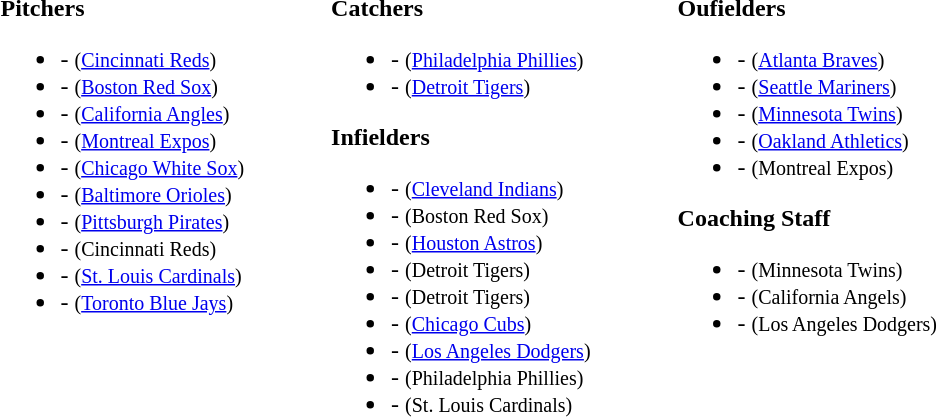<table>
<tr>
<td valign="top"><br><strong>Pitchers</strong><ul><li> - <small>(<a href='#'>Cincinnati Reds</a>)</small></li><li> - <small>(<a href='#'>Boston Red Sox</a>)</small></li><li> - <small>(<a href='#'>California Angles</a>)</small></li><li> - <small>(<a href='#'>Montreal Expos</a>)</small></li><li> - <small>(<a href='#'>Chicago White Sox</a>)</small></li><li> - <small>(<a href='#'>Baltimore Orioles</a>)</small></li><li> - <small>(<a href='#'>Pittsburgh Pirates</a>)</small></li><li> - <small>(Cincinnati Reds)</small></li><li> - <small>(<a href='#'>St. Louis Cardinals</a>)</small></li><li> - <small>(<a href='#'>Toronto Blue Jays</a>)</small></li></ul></td>
<td width="50"> </td>
<td valign="top"><br><strong>Catchers</strong><ul><li> - <small>(<a href='#'>Philadelphia Phillies</a>)</small></li><li> - <small>(<a href='#'>Detroit Tigers</a>)</small></li></ul><strong>Infielders</strong><ul><li> - <small>(<a href='#'>Cleveland Indians</a>)</small></li><li> - <small>(Boston Red Sox)</small></li><li> - <small>(<a href='#'>Houston Astros</a>)</small></li><li> - <small>(Detroit Tigers)</small></li><li> - <small>(Detroit Tigers)</small></li><li> - <small>(<a href='#'>Chicago Cubs</a>)</small></li><li> - <small>(<a href='#'>Los Angeles Dodgers</a>)</small></li><li> - <small>(Philadelphia Phillies)</small></li><li> - <small>(St. Louis Cardinals)</small></li></ul></td>
<td width="50"> </td>
<td valign="top"><br><strong>Oufielders</strong><ul><li> - <small>(<a href='#'>Atlanta Braves</a>)</small></li><li> - <small>(<a href='#'>Seattle Mariners</a>)</small></li><li> - <small>(<a href='#'>Minnesota Twins</a>)</small></li><li> - <small>(<a href='#'>Oakland Athletics</a>)</small></li><li> - <small>(Montreal Expos)</small></li></ul><strong>Coaching Staff</strong><ul><li> - <small>(Minnesota Twins)</small></li><li> - <small>(California Angels)</small></li><li> - <small>(Los Angeles Dodgers)</small></li></ul></td>
</tr>
</table>
